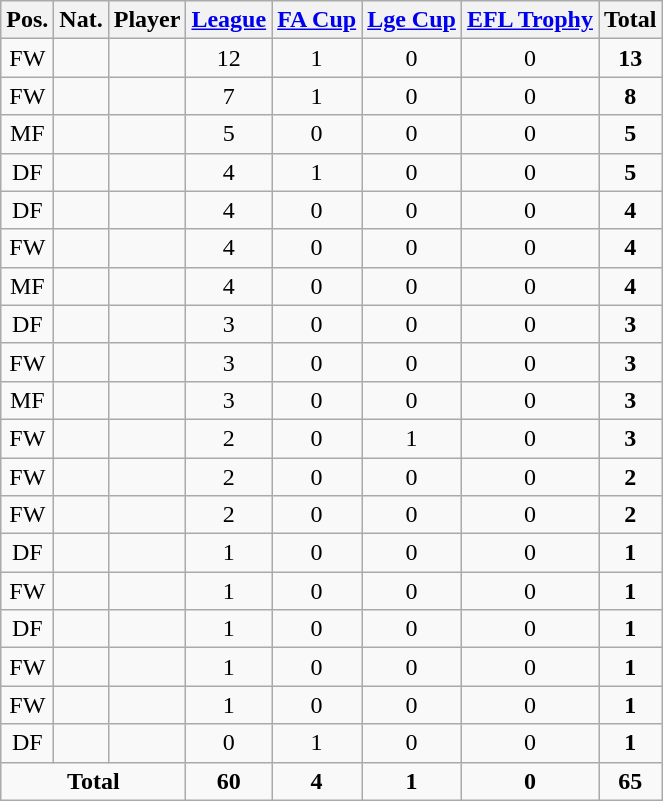<table class="wikitable sortable" style="text-align:center">
<tr>
<th>Pos.</th>
<th>Nat.</th>
<th>Player</th>
<th><a href='#'>League</a></th>
<th><a href='#'>FA Cup</a></th>
<th><a href='#'>Lge Cup</a></th>
<th><a href='#'>EFL Trophy</a></th>
<th>Total</th>
</tr>
<tr>
<td>FW</td>
<td></td>
<td align=left></td>
<td>12</td>
<td>1</td>
<td>0</td>
<td>0</td>
<td><strong>13</strong></td>
</tr>
<tr>
<td>FW</td>
<td></td>
<td align=left></td>
<td>7</td>
<td>1</td>
<td>0</td>
<td>0</td>
<td><strong>8</strong></td>
</tr>
<tr>
<td>MF</td>
<td></td>
<td align=left></td>
<td>5</td>
<td>0</td>
<td>0</td>
<td>0</td>
<td><strong>5</strong></td>
</tr>
<tr>
<td>DF</td>
<td></td>
<td align=left></td>
<td>4</td>
<td>1</td>
<td>0</td>
<td>0</td>
<td><strong>5</strong></td>
</tr>
<tr>
<td>DF</td>
<td></td>
<td align=left></td>
<td>4</td>
<td>0</td>
<td>0</td>
<td>0</td>
<td><strong>4</strong></td>
</tr>
<tr>
<td>FW</td>
<td></td>
<td align=left></td>
<td>4</td>
<td>0</td>
<td>0</td>
<td>0</td>
<td><strong>4</strong></td>
</tr>
<tr>
<td>MF</td>
<td></td>
<td align=left></td>
<td>4</td>
<td>0</td>
<td>0</td>
<td>0</td>
<td><strong>4</strong></td>
</tr>
<tr>
<td>DF</td>
<td></td>
<td align=left></td>
<td>3</td>
<td>0</td>
<td>0</td>
<td>0</td>
<td><strong>3</strong></td>
</tr>
<tr>
<td>FW</td>
<td></td>
<td align=left></td>
<td>3</td>
<td>0</td>
<td>0</td>
<td>0</td>
<td><strong>3</strong></td>
</tr>
<tr>
<td>MF</td>
<td></td>
<td align=left></td>
<td>3</td>
<td>0</td>
<td>0</td>
<td>0</td>
<td><strong>3</strong></td>
</tr>
<tr>
<td>FW</td>
<td></td>
<td align=left></td>
<td>2</td>
<td>0</td>
<td>1</td>
<td>0</td>
<td><strong>3</strong></td>
</tr>
<tr>
<td>FW</td>
<td></td>
<td align=left></td>
<td>2</td>
<td>0</td>
<td>0</td>
<td>0</td>
<td><strong>2</strong></td>
</tr>
<tr>
<td>FW</td>
<td></td>
<td align=left></td>
<td>2</td>
<td>0</td>
<td>0</td>
<td>0</td>
<td><strong>2</strong></td>
</tr>
<tr>
<td>DF</td>
<td></td>
<td align=left></td>
<td>1</td>
<td>0</td>
<td>0</td>
<td>0</td>
<td><strong>1</strong></td>
</tr>
<tr>
<td>FW</td>
<td></td>
<td align=left></td>
<td>1</td>
<td>0</td>
<td>0</td>
<td>0</td>
<td><strong>1</strong></td>
</tr>
<tr>
<td>DF</td>
<td></td>
<td align=left></td>
<td>1</td>
<td>0</td>
<td>0</td>
<td>0</td>
<td><strong>1</strong></td>
</tr>
<tr>
<td>FW</td>
<td></td>
<td align=left></td>
<td>1</td>
<td>0</td>
<td>0</td>
<td>0</td>
<td><strong>1</strong></td>
</tr>
<tr>
<td>FW</td>
<td></td>
<td align=left></td>
<td>1</td>
<td>0</td>
<td>0</td>
<td>0</td>
<td><strong>1</strong></td>
</tr>
<tr>
<td>DF</td>
<td></td>
<td align=left></td>
<td>0</td>
<td>1</td>
<td>0</td>
<td>0</td>
<td><strong>1</strong></td>
</tr>
<tr class="sortbottom">
<td colspan=3><strong>Total</strong></td>
<td colspan=1><strong>60</strong></td>
<td colspan=1><strong>4</strong></td>
<td colspan=1><strong>1</strong></td>
<td colspan=1><strong>0</strong></td>
<td colspan=1><strong>65</strong></td>
</tr>
</table>
